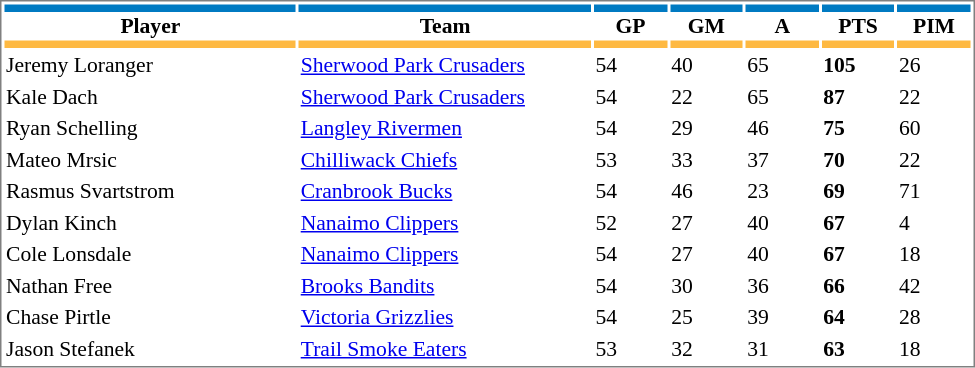<table cellpadding="1"  style="width:650px; font-size:90%; border:1px solid gray; ">
<tr>
<th style="background:#ffffff; width:30%; border-top:#007AC2 5px solid; border-bottom:#FEB942 5px solid;">Player</th>
<th style="background:#ffffff; width:30%; border-top:#007AC2 5px solid; border-bottom:#FEB942 5px solid;">Team</th>
<th style="background:#ffffff; width:7.5%; border-top:#007AC2 5px solid; border-bottom:#FEB942 5px solid;"><abbr>GP</abbr></th>
<th style="background:#ffffff; width:7.5%; border-top:#007AC2 5px solid; border-bottom:#FEB942 5px solid;"><abbr>GM</abbr></th>
<th style="background:#ffffff; width:7.5%; border-top:#007AC2 5px solid; border-bottom:#FEB942 5px solid;"><abbr>A</abbr></th>
<th style="background:#ffffff; width:7.5%; border-top:#007AC2 5px solid; border-bottom:#FEB942 5px solid;"><abbr>PTS</abbr></th>
<th style="background:#ffffff; width:7.5%; border-top:#007AC2 5px solid; border-bottom:#FEB942 5px solid;"><abbr>PIM</abbr></th>
</tr>
<tr>
<td align=left>Jeremy Loranger</td>
<td align=left><a href='#'>Sherwood Park Crusaders</a></td>
<td>54</td>
<td>40</td>
<td>65</td>
<td><strong>105</strong></td>
<td>26</td>
</tr>
<tr>
<td align=left>Kale Dach</td>
<td align=left><a href='#'>Sherwood Park Crusaders</a></td>
<td>54</td>
<td>22</td>
<td>65</td>
<td><strong>87</strong></td>
<td>22</td>
</tr>
<tr>
<td align=left>Ryan Schelling</td>
<td align=left><a href='#'>Langley Rivermen</a></td>
<td>54</td>
<td>29</td>
<td>46</td>
<td><strong>75</strong></td>
<td>60</td>
</tr>
<tr>
<td align=left>Mateo Mrsic</td>
<td align=left><a href='#'>Chilliwack Chiefs</a></td>
<td>53</td>
<td>33</td>
<td>37</td>
<td><strong>70</strong></td>
<td>22</td>
</tr>
<tr>
<td align=left>Rasmus Svartstrom</td>
<td align=left><a href='#'>Cranbrook Bucks</a></td>
<td>54</td>
<td>46</td>
<td>23</td>
<td><strong>69</strong></td>
<td>71</td>
</tr>
<tr>
<td align=left>Dylan Kinch</td>
<td align=left><a href='#'>Nanaimo Clippers</a></td>
<td>52</td>
<td>27</td>
<td>40</td>
<td><strong>67</strong></td>
<td>4</td>
</tr>
<tr>
<td align=left>Cole Lonsdale</td>
<td align=left><a href='#'>Nanaimo Clippers</a></td>
<td>54</td>
<td>27</td>
<td>40</td>
<td><strong>67</strong></td>
<td>18</td>
</tr>
<tr>
<td align=left>Nathan Free</td>
<td align=left><a href='#'>Brooks Bandits</a></td>
<td>54</td>
<td>30</td>
<td>36</td>
<td><strong>66</strong></td>
<td>42</td>
</tr>
<tr>
<td align=left>Chase Pirtle</td>
<td align=left><a href='#'>Victoria Grizzlies</a></td>
<td>54</td>
<td>25</td>
<td>39</td>
<td><strong>64</strong></td>
<td>28</td>
</tr>
<tr>
<td align=left>Jason Stefanek</td>
<td align=left><a href='#'>Trail Smoke Eaters</a></td>
<td>53</td>
<td>32</td>
<td>31</td>
<td><strong>63</strong></td>
<td>18</td>
</tr>
</table>
